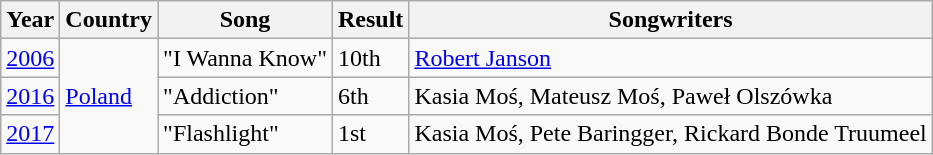<table class="wikitable">
<tr>
<th>Year</th>
<th>Country</th>
<th>Song</th>
<th>Result</th>
<th>Songwriters</th>
</tr>
<tr>
<td><a href='#'>2006</a></td>
<td Rowspan="3"> <a href='#'>Poland</a></td>
<td>"I Wanna Know"</td>
<td>10th</td>
<td><a href='#'>Robert Janson</a></td>
</tr>
<tr>
<td><a href='#'>2016</a></td>
<td>"Addiction"</td>
<td>6th</td>
<td>Kasia Moś, Mateusz Moś, Paweł Olszówka</td>
</tr>
<tr>
<td><a href='#'>2017</a></td>
<td>"Flashlight"</td>
<td>1st</td>
<td>Kasia Moś, Pete Baringger, Rickard Bonde Truumeel</td>
</tr>
</table>
